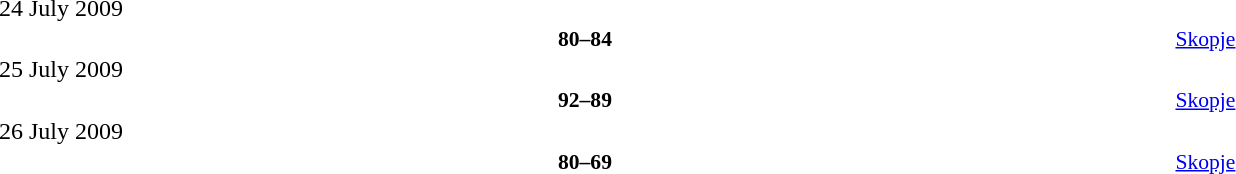<table style="width:100%;" cellspacing="1">
<tr>
<th width=25%></th>
<th width=3%></th>
<th width=6%></th>
<th width=3%></th>
<th width=25%></th>
</tr>
<tr>
<td>24 July 2009</td>
</tr>
<tr style=font-size:90%>
<td align=right><strong></strong></td>
<td></td>
<td align=center><strong>80–84</strong></td>
<td></td>
<td><strong></strong></td>
<td><a href='#'>Skopje</a></td>
</tr>
<tr>
<td>25 July 2009</td>
</tr>
<tr style=font-size:90%>
<td align=right><strong></strong></td>
<td></td>
<td align=center><strong>92–89</strong></td>
<td></td>
<td><strong></strong></td>
<td><a href='#'>Skopje</a></td>
</tr>
<tr>
<td>26 July 2009</td>
</tr>
<tr style=font-size:90%>
<td align=right><strong></strong></td>
<td></td>
<td align=center><strong>80–69</strong></td>
<td></td>
<td><strong></strong></td>
<td><a href='#'>Skopje</a></td>
</tr>
</table>
